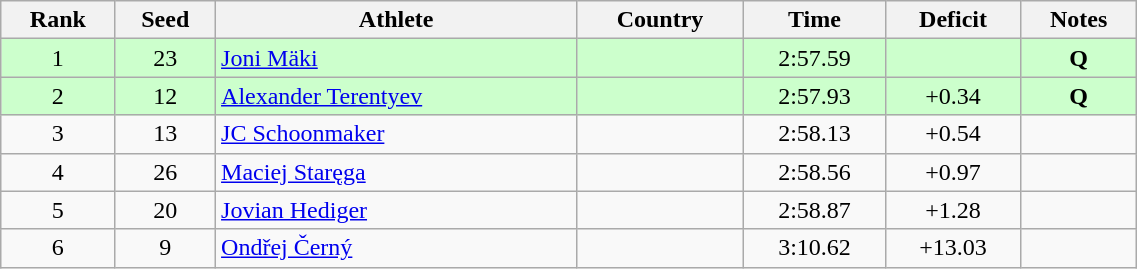<table class="wikitable sortable" style="text-align:center" width=60%>
<tr>
<th>Rank</th>
<th>Seed</th>
<th>Athlete</th>
<th>Country</th>
<th>Time</th>
<th>Deficit</th>
<th>Notes</th>
</tr>
<tr bgcolor=#ccffcc>
<td>1</td>
<td>23</td>
<td align=left><a href='#'>Joni Mäki</a></td>
<td align=left></td>
<td>2:57.59</td>
<td></td>
<td><strong>Q</strong></td>
</tr>
<tr bgcolor=#ccffcc>
<td>2</td>
<td>12</td>
<td align=left><a href='#'>Alexander Terentyev</a></td>
<td align=left></td>
<td>2:57.93</td>
<td>+0.34</td>
<td><strong>Q</strong></td>
</tr>
<tr>
<td>3</td>
<td>13</td>
<td align=left><a href='#'>JC Schoonmaker</a></td>
<td align=left></td>
<td>2:58.13</td>
<td>+0.54</td>
<td></td>
</tr>
<tr>
<td>4</td>
<td>26</td>
<td align=left><a href='#'>Maciej Staręga</a></td>
<td align=left></td>
<td>2:58.56</td>
<td>+0.97</td>
<td></td>
</tr>
<tr>
<td>5</td>
<td>20</td>
<td align=left><a href='#'>Jovian Hediger</a></td>
<td align=left></td>
<td>2:58.87</td>
<td>+1.28</td>
<td></td>
</tr>
<tr>
<td>6</td>
<td>9</td>
<td align=left><a href='#'>Ondřej Černý</a></td>
<td align=left></td>
<td>3:10.62</td>
<td>+13.03</td>
<td></td>
</tr>
</table>
